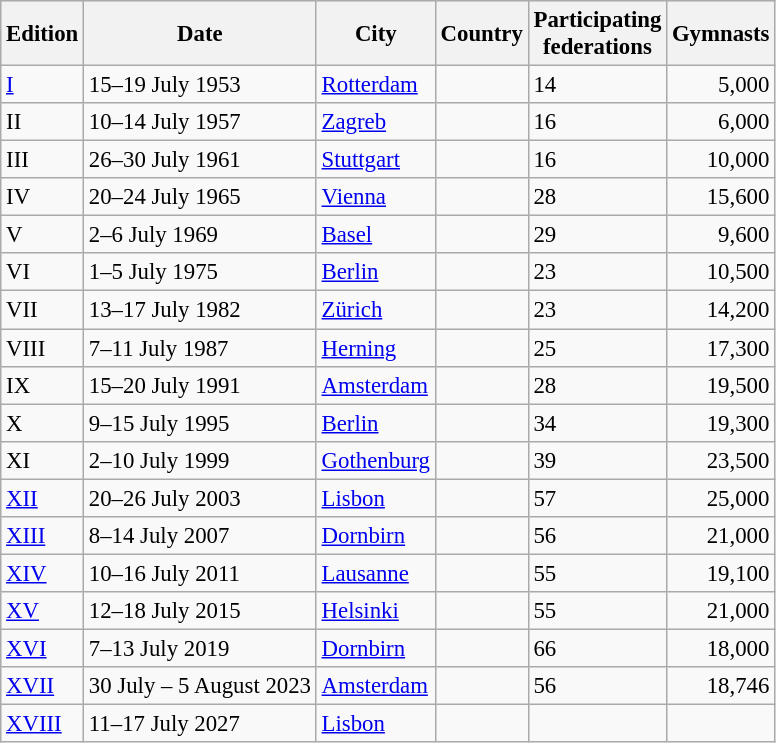<table class="wikitable" style="border-collapse: collapse; font-size: 95%;">
<tr bgcolor="efefef">
<th>Edition</th>
<th>Date</th>
<th>City</th>
<th>Country</th>
<th>Participating<br> federations</th>
<th>Gymnasts</th>
</tr>
<tr>
<td><a href='#'>I</a></td>
<td>15–19 July 1953</td>
<td><a href='#'>Rotterdam</a></td>
<td></td>
<td>14</td>
<td align=right>5,000</td>
</tr>
<tr>
<td>II</td>
<td>10–14 July 1957</td>
<td><a href='#'>Zagreb</a></td>
<td></td>
<td>16</td>
<td align=right>6,000</td>
</tr>
<tr>
<td>III</td>
<td>26–30 July 1961</td>
<td><a href='#'>Stuttgart</a></td>
<td></td>
<td>16</td>
<td align=right>10,000</td>
</tr>
<tr>
<td>IV</td>
<td>20–24 July 1965</td>
<td><a href='#'>Vienna</a></td>
<td></td>
<td>28</td>
<td align=right>15,600</td>
</tr>
<tr>
<td>V</td>
<td>2–6 July 1969</td>
<td><a href='#'>Basel</a></td>
<td></td>
<td>29</td>
<td align=right>9,600</td>
</tr>
<tr>
<td>VI</td>
<td>1–5 July 1975</td>
<td><a href='#'>Berlin</a></td>
<td></td>
<td>23</td>
<td align=right>10,500</td>
</tr>
<tr>
<td>VII</td>
<td>13–17 July 1982</td>
<td><a href='#'>Zürich</a></td>
<td></td>
<td>23</td>
<td align=right>14,200</td>
</tr>
<tr>
<td>VIII</td>
<td>7–11 July 1987</td>
<td><a href='#'>Herning</a></td>
<td></td>
<td>25</td>
<td align=right>17,300</td>
</tr>
<tr>
<td>IX</td>
<td>15–20 July 1991</td>
<td><a href='#'>Amsterdam</a></td>
<td></td>
<td>28</td>
<td align=right>19,500</td>
</tr>
<tr>
<td>X</td>
<td>9–15 July 1995</td>
<td><a href='#'>Berlin</a></td>
<td></td>
<td>34</td>
<td align=right>19,300</td>
</tr>
<tr>
<td>XI</td>
<td>2–10 July 1999</td>
<td><a href='#'>Gothenburg</a></td>
<td></td>
<td>39</td>
<td align=right>23,500</td>
</tr>
<tr>
<td><a href='#'>XII</a></td>
<td>20–26 July 2003</td>
<td><a href='#'>Lisbon</a></td>
<td></td>
<td>57</td>
<td align=right>25,000</td>
</tr>
<tr>
<td><a href='#'>XIII</a></td>
<td>8–14 July 2007</td>
<td><a href='#'>Dornbirn</a></td>
<td></td>
<td>56</td>
<td align=right>21,000</td>
</tr>
<tr>
<td><a href='#'>XIV</a></td>
<td>10–16 July 2011</td>
<td><a href='#'>Lausanne</a></td>
<td></td>
<td>55</td>
<td align=right>19,100</td>
</tr>
<tr>
<td><a href='#'>XV</a></td>
<td>12–18 July 2015</td>
<td><a href='#'>Helsinki</a></td>
<td></td>
<td>55</td>
<td align=right>21,000</td>
</tr>
<tr>
<td><a href='#'>XVI</a></td>
<td>7–13 July 2019</td>
<td><a href='#'>Dornbirn</a></td>
<td></td>
<td>66</td>
<td align=right>18,000</td>
</tr>
<tr>
<td><a href='#'>XVII</a></td>
<td>30 July – 5 August 2023</td>
<td><a href='#'>Amsterdam</a></td>
<td></td>
<td>56</td>
<td align=right>18,746</td>
</tr>
<tr>
<td><a href='#'>XVIII</a></td>
<td>11–17 July 2027</td>
<td><a href='#'>Lisbon</a></td>
<td></td>
<td></td>
<td></td>
</tr>
</table>
